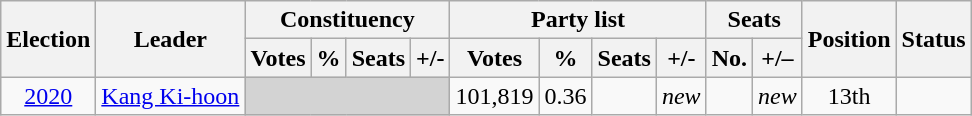<table class="wikitable" style="text-align:center">
<tr>
<th rowspan="2">Election</th>
<th rowspan="2">Leader</th>
<th colspan="4">Constituency</th>
<th colspan="4">Party list</th>
<th colspan="2">Seats</th>
<th rowspan="2">Position</th>
<th rowspan="2">Status</th>
</tr>
<tr>
<th>Votes</th>
<th>%</th>
<th>Seats</th>
<th>+/-</th>
<th>Votes</th>
<th>%</th>
<th>Seats</th>
<th>+/-</th>
<th>No.</th>
<th>+/–</th>
</tr>
<tr>
<td><a href='#'>2020</a></td>
<td><a href='#'>Kang Ki-hoon</a></td>
<td colspan="4" bgcolor="lightgrey"></td>
<td>101,819</td>
<td>0.36</td>
<td></td>
<td><em>new</em></td>
<td></td>
<td><em>new</em></td>
<td>13th</td>
<td></td>
</tr>
</table>
